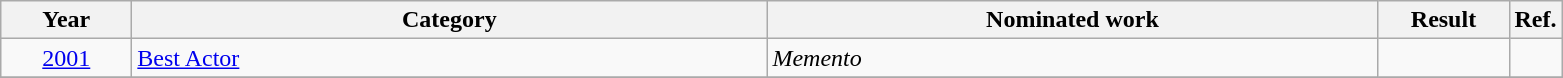<table class=wikitable>
<tr>
<th scope="col" style="width:5em;">Year</th>
<th scope="col" style="width:26em;">Category</th>
<th scope="col" style="width:25em;">Nominated work</th>
<th scope="col" style="width:5em;">Result</th>
<th>Ref.</th>
</tr>
<tr>
<td style="text-align:center;"><a href='#'>2001</a></td>
<td><a href='#'>Best Actor</a></td>
<td><em>Memento</em></td>
<td></td>
<td></td>
</tr>
<tr>
</tr>
</table>
